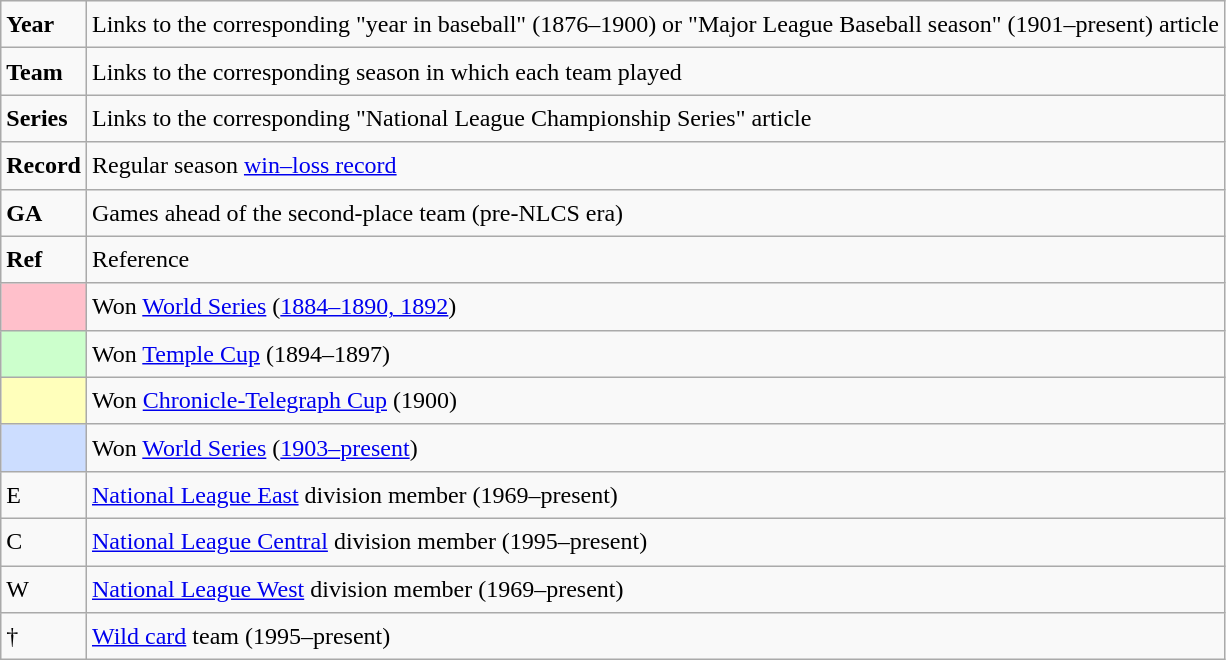<table class="wikitable" style="font-size:1.00em; line-height:1.5em;">
<tr>
<td><strong>Year</strong></td>
<td>Links to the corresponding "year in baseball" (1876–1900) or "Major League Baseball season" (1901–present) article</td>
</tr>
<tr>
<td><strong>Team</strong></td>
<td>Links to the corresponding season in which each team played</td>
</tr>
<tr>
<td><strong>Series</strong></td>
<td>Links to the corresponding "National League Championship Series" article</td>
</tr>
<tr>
<td><strong>Record</strong></td>
<td>Regular season <a href='#'>win–loss record</a></td>
</tr>
<tr>
<td><strong>GA</strong></td>
<td>Games ahead of the second-place team (pre-NLCS era)</td>
</tr>
<tr>
<td><strong>Ref</strong></td>
<td>Reference</td>
</tr>
<tr>
<td bgcolor="pink"></td>
<td>Won <a href='#'>World Series</a> (<a href='#'>1884–1890, 1892</a>)</td>
</tr>
<tr>
<td bgcolor="#ccffcc"></td>
<td>Won <a href='#'>Temple Cup</a> (1894–1897)</td>
</tr>
<tr>
<td bgcolor="#ffffbb"></td>
<td>Won <a href='#'>Chronicle-Telegraph Cup</a> (1900)</td>
</tr>
<tr>
<td bgcolor="#ccddff"></td>
<td>Won <a href='#'>World Series</a> (<a href='#'>1903–present</a>)</td>
</tr>
<tr>
<td>E</td>
<td><a href='#'>National League East</a> division member (1969–present)</td>
</tr>
<tr>
<td>C</td>
<td><a href='#'>National League Central</a> division member (1995–present)</td>
</tr>
<tr>
<td>W</td>
<td><a href='#'>National League West</a> division member (1969–present)</td>
</tr>
<tr>
<td>†</td>
<td><a href='#'>Wild card</a> team (1995–present)</td>
</tr>
</table>
